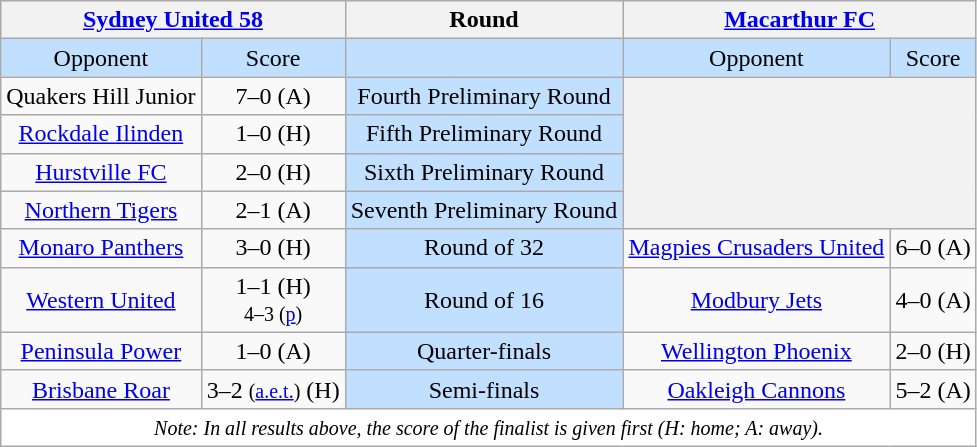<table class="wikitable" style="text-align: center; floatleft;">
<tr>
<th colspan="2"><a href='#'>Sydney United 58</a></th>
<th>Round</th>
<th colspan="4"><a href='#'>Macarthur FC</a></th>
</tr>
<tr>
<td style="background:#c1e0ff">Opponent</td>
<td style="background:#c1e0ff">Score</td>
<td style="background:#c1e0ff"></td>
<td style="background:#c1e0ff">Opponent</td>
<td style="background:#c1e0ff">Score</td>
</tr>
<tr>
<td>Quakers Hill Junior</td>
<td>7–0 (A)</td>
<td style="background:#c1e0ff">Fourth Preliminary Round</td>
<th scope="row" rowspan="4" colspan="2"></th>
</tr>
<tr>
<td><a href='#'>Rockdale Ilinden</a></td>
<td>1–0 (H)</td>
<td style="background:#c1e0ff">Fifth Preliminary Round</td>
</tr>
<tr>
<td><a href='#'>Hurstville FC</a></td>
<td>2–0 (H)</td>
<td style="background:#c1e0ff">Sixth Preliminary Round</td>
</tr>
<tr>
<td><a href='#'>Northern Tigers</a></td>
<td>2–1 (A)</td>
<td style="background:#c1e0ff">Seventh Preliminary Round</td>
</tr>
<tr>
<td><a href='#'>Monaro Panthers</a></td>
<td>3–0 (H)</td>
<td style="background:#c1e0ff">Round of 32</td>
<td><a href='#'>Magpies Crusaders United</a></td>
<td>6–0 (A)</td>
</tr>
<tr>
<td><a href='#'>Western United</a></td>
<td>1–1  (H)<br><small>4–3 (<a href='#'>p</a>)</small></td>
<td style="background:#c1e0ff">Round of 16</td>
<td><a href='#'>Modbury Jets</a></td>
<td>4–0 (A)</td>
</tr>
<tr>
<td><a href='#'>Peninsula Power</a></td>
<td>1–0 (A)</td>
<td style="background:#c1e0ff">Quarter-finals</td>
<td><a href='#'>Wellington Phoenix</a></td>
<td>2–0 (H)</td>
</tr>
<tr>
<td><a href='#'>Brisbane Roar</a></td>
<td>3–2 <small>(<a href='#'>a.e.t.</a>)</small> (H)</td>
<td style="background:#c1e0ff">Semi-finals</td>
<td><a href='#'>Oakleigh Cannons</a></td>
<td>5–2 (A)</td>
</tr>
<tr>
<td colspan=5 style="background-color:white;"><small><em>Note: In all results above, the score of the finalist is given first (H: home; A: away).</em></small></td>
</tr>
</table>
